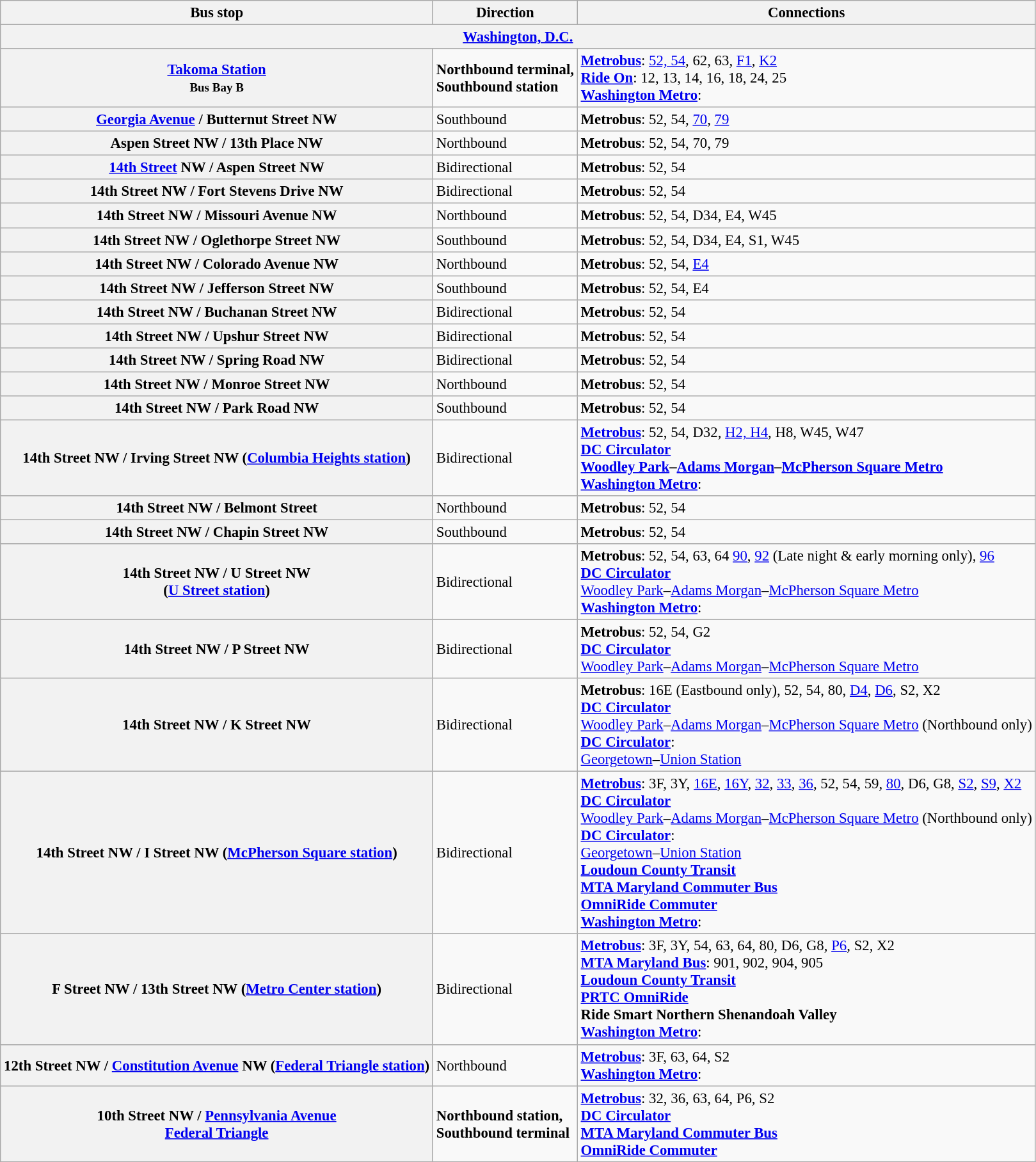<table class="wikitable collapsible collapsed" style="font-size: 95%;">
<tr>
<th>Bus stop</th>
<th>Direction</th>
<th>Connections</th>
</tr>
<tr>
<th colspan="3"><a href='#'>Washington, D.C.</a></th>
</tr>
<tr>
<th><a href='#'>Takoma Station</a><br><small>Bus Bay B</small></th>
<td><strong>Northbound terminal,<br>Southbound station</strong></td>
<td> <strong><a href='#'>Metrobus</a></strong>: <a href='#'>52, 54</a>, 62, 63, <a href='#'>F1</a>, <a href='#'>K2</a><br> <strong><a href='#'>Ride On</a></strong>: 12, 13, 14, 16, 18, 24, 25<br>  <strong><a href='#'>Washington Metro</a></strong>: </td>
</tr>
<tr>
<th><a href='#'>Georgia Avenue</a> / Butternut Street NW</th>
<td>Southbound</td>
<td> <strong>Metrobus</strong>: 52, 54, <a href='#'>70</a>, <a href='#'>79</a></td>
</tr>
<tr>
<th>Aspen Street NW / 13th Place NW</th>
<td>Northbound</td>
<td> <strong>Metrobus</strong>: 52, 54, 70, 79</td>
</tr>
<tr>
<th><a href='#'>14th Street</a> NW / Aspen Street NW</th>
<td>Bidirectional</td>
<td> <strong>Metrobus</strong>: 52, 54</td>
</tr>
<tr>
<th>14th Street NW / Fort Stevens Drive NW</th>
<td>Bidirectional</td>
<td> <strong>Metrobus</strong>: 52, 54</td>
</tr>
<tr>
<th>14th Street NW / Missouri Avenue NW</th>
<td>Northbound</td>
<td> <strong>Metrobus</strong>: 52, 54, D34, E4, W45</td>
</tr>
<tr>
<th>14th Street NW / Oglethorpe Street NW</th>
<td>Southbound</td>
<td> <strong>Metrobus</strong>: 52, 54, D34, E4, S1, W45</td>
</tr>
<tr>
<th>14th Street NW / Colorado Avenue NW</th>
<td>Northbound</td>
<td> <strong>Metrobus</strong>: 52, 54, <a href='#'>E4</a></td>
</tr>
<tr>
<th>14th Street NW / Jefferson Street NW</th>
<td>Southbound</td>
<td> <strong>Metrobus</strong>: 52, 54, E4</td>
</tr>
<tr>
<th>14th Street NW / Buchanan Street NW</th>
<td>Bidirectional</td>
<td> <strong>Metrobus</strong>: 52, 54</td>
</tr>
<tr>
<th>14th Street NW / Upshur Street NW</th>
<td>Bidirectional</td>
<td> <strong>Metrobus</strong>: 52, 54</td>
</tr>
<tr>
<th>14th Street NW / Spring Road NW</th>
<td>Bidirectional</td>
<td> <strong>Metrobus</strong>: 52, 54</td>
</tr>
<tr>
<th>14th Street NW / Monroe Street NW</th>
<td>Northbound</td>
<td> <strong>Metrobus</strong>: 52, 54</td>
</tr>
<tr>
<th>14th Street NW / Park Road NW</th>
<td>Southbound</td>
<td> <strong>Metrobus</strong>: 52, 54</td>
</tr>
<tr>
<th>14th Street NW / Irving Street NW (<a href='#'>Columbia Heights station</a>)</th>
<td>Bidirectional</td>
<td> <strong><a href='#'>Metrobus</a></strong>: 52, 54, D32,  <a href='#'>H2, H4</a>, H8, W45, W47<br>  <strong><a href='#'>DC Circulator</a><br> <a href='#'>Woodley Park</a>–<a href='#'>Adams Morgan</a>–<a href='#'>McPherson Square Metro</a></strong><br>  <strong><a href='#'>Washington Metro</a></strong>: </td>
</tr>
<tr>
<th>14th Street NW / Belmont Street</th>
<td>Northbound</td>
<td> <strong>Metrobus</strong>: 52, 54</td>
</tr>
<tr>
<th>14th Street NW / Chapin Street NW</th>
<td>Southbound</td>
<td> <strong>Metrobus</strong>: 52, 54</td>
</tr>
<tr>
<th>14th Street NW / U Street NW<br>(<a href='#'>U Street station</a>)</th>
<td>Bidirectional</td>
<td> <strong>Metrobus</strong>: 52, 54, 63, 64 <a href='#'>90</a>, <a href='#'>92</a> (Late night & early morning only), <a href='#'>96</a><br>  <strong><a href='#'>DC Circulator</a></strong><br> <a href='#'>Woodley Park</a>–<a href='#'>Adams Morgan</a>–<a href='#'>McPherson Square Metro</a><br>  <strong><a href='#'>Washington Metro</a></strong>: </td>
</tr>
<tr>
<th>14th Street NW / P Street NW</th>
<td>Bidirectional</td>
<td> <strong>Metrobus</strong>: 52, 54, G2<br>  <strong><a href='#'>DC Circulator</a></strong><br> <a href='#'>Woodley Park</a>–<a href='#'>Adams Morgan</a>–<a href='#'>McPherson Square Metro</a></td>
</tr>
<tr>
<th>14th Street NW / K Street NW</th>
<td>Bidirectional</td>
<td> <strong>Metrobus</strong>: 16E (Eastbound only), 52, 54, 80, <a href='#'>D4</a>, <a href='#'>D6</a>, S2, X2<br>  <strong><a href='#'>DC Circulator</a></strong><br> <a href='#'>Woodley Park</a>–<a href='#'>Adams Morgan</a>–<a href='#'>McPherson Square Metro</a> (Northbound only)<br> <strong><a href='#'>DC Circulator</a></strong>:<br> <a href='#'>Georgetown</a>–<a href='#'>Union Station</a></td>
</tr>
<tr>
<th>14th Street NW / I Street NW (<a href='#'>McPherson Square station</a>)</th>
<td>Bidirectional</td>
<td> <strong><a href='#'>Metrobus</a></strong>: 3F, 3Y, <a href='#'>16E</a>, <a href='#'>16Y</a>, <a href='#'>32</a>, <a href='#'>33</a>, <a href='#'>36</a>, 52, 54, 59, <a href='#'>80</a>, D6, G8, <a href='#'>S2</a>, <a href='#'>S9</a>, <a href='#'>X2</a><br>  <strong><a href='#'>DC Circulator</a></strong><br> <a href='#'>Woodley Park</a>–<a href='#'>Adams Morgan</a>–<a href='#'>McPherson Square Metro</a> (Northbound only)<br> <strong><a href='#'>DC Circulator</a></strong>:<br> <a href='#'>Georgetown</a>–<a href='#'>Union Station</a><br>  <strong><a href='#'>Loudoun County Transit</a></strong><br>  <strong><a href='#'>MTA Maryland Commuter Bus</a></strong><br>  <strong><a href='#'>OmniRide Commuter</a></strong><br>  <strong><a href='#'>Washington Metro</a></strong>: </td>
</tr>
<tr>
<th>F Street NW / 13th Street NW (<a href='#'>Metro Center station</a>)</th>
<td>Bidirectional</td>
<td> <strong><a href='#'>Metrobus</a></strong>: 3F, 3Y, 54, 63, 64, 80, D6, G8, <a href='#'>P6</a>, S2, X2<br> <strong><a href='#'>MTA Maryland Bus</a></strong>: 901, 902, 904, 905<br> <strong><a href='#'>Loudoun County Transit</a></strong><br> <strong><a href='#'>PRTC OmniRide</a></strong><br> <strong>Ride Smart Northern Shenandoah Valley</strong><br>  <strong><a href='#'>Washington Metro</a></strong>: </td>
</tr>
<tr>
<th>12th Street NW / <a href='#'>Constitution Avenue</a> NW (<a href='#'>Federal Triangle station</a>)</th>
<td>Northbound</td>
<td> <strong><a href='#'>Metrobus</a></strong>: 3F, 63, 64, S2<br>  <strong><a href='#'>Washington Metro</a></strong>: </td>
</tr>
<tr>
<th>10th Street NW / <a href='#'>Pennsylvania Avenue</a><br><a href='#'>Federal Triangle</a></th>
<td><strong>Northbound station,<br>Southbound terminal</strong></td>
<td> <strong><a href='#'>Metrobus</a></strong>: 32, 36, 63, 64, P6, S2<br>  <strong><a href='#'>DC Circulator</a></strong><br>  <strong><a href='#'>MTA Maryland Commuter Bus</a></strong><br>  <strong><a href='#'>OmniRide Commuter</a></strong></td>
</tr>
<tr>
</tr>
</table>
